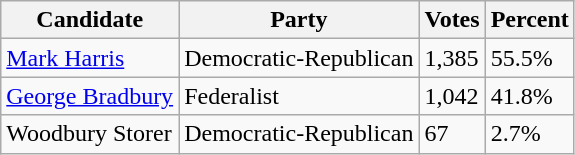<table class=wikitable>
<tr>
<th>Candidate</th>
<th>Party</th>
<th>Votes</th>
<th>Percent</th>
</tr>
<tr>
<td><a href='#'>Mark Harris</a></td>
<td>Democratic-Republican</td>
<td>1,385</td>
<td>55.5%</td>
</tr>
<tr>
<td><a href='#'>George Bradbury</a></td>
<td>Federalist</td>
<td>1,042</td>
<td>41.8%</td>
</tr>
<tr>
<td>Woodbury Storer</td>
<td>Democratic-Republican</td>
<td>67</td>
<td>2.7%</td>
</tr>
</table>
